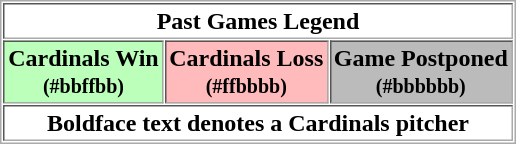<table border="1" cellpadding="2" cellspacing="1" style="margin:auto; border:1px solid #aaa;">
<tr>
<th colspan="5">Past Games Legend</th>
</tr>
<tr>
<th style="background:#bfb;">Cardinals Win <br><small>(#bbffbb)</small></th>
<th style="background:#fbb;">Cardinals Loss <br><small>(#ffbbbb)</small></th>
<th style="background:#bbb;">Game Postponed <br><small>(#bbbbbb)</small></th>
</tr>
<tr>
<th colspan="5">Boldface text denotes a Cardinals pitcher</th>
</tr>
</table>
